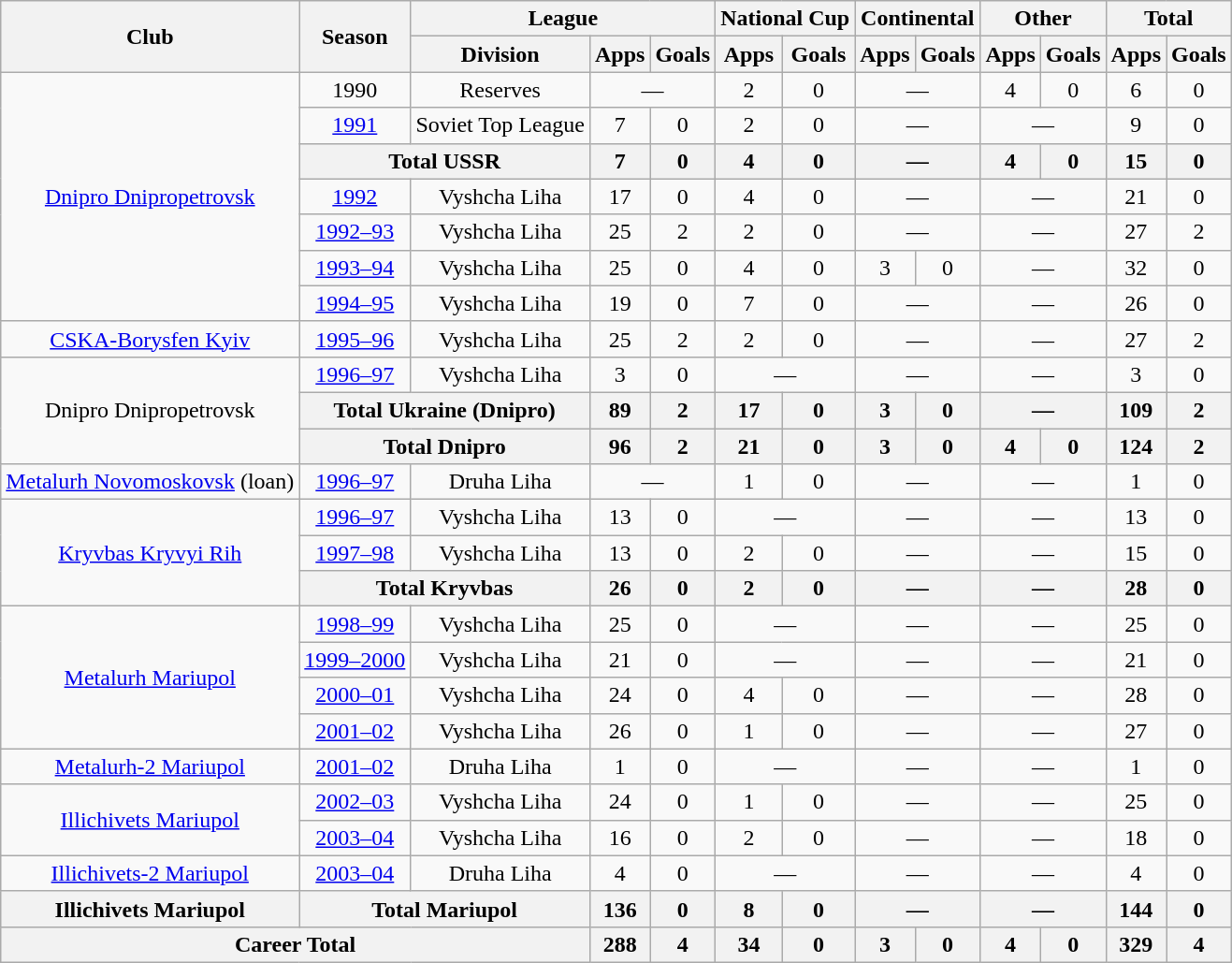<table class="wikitable" style="text-align: center">
<tr>
<th rowspan="2">Club</th>
<th rowspan="2">Season</th>
<th colspan="3">League</th>
<th colspan="2">National Cup</th>
<th colspan="2">Continental</th>
<th colspan="2">Other</th>
<th colspan="2">Total</th>
</tr>
<tr>
<th>Division</th>
<th>Apps</th>
<th>Goals</th>
<th>Apps</th>
<th>Goals</th>
<th>Apps</th>
<th>Goals</th>
<th>Apps</th>
<th>Goals</th>
<th>Apps</th>
<th>Goals</th>
</tr>
<tr>
<td rowspan="7"><a href='#'>Dnipro Dnipropetrovsk</a></td>
<td>1990</td>
<td>Reserves</td>
<td colspan="2">—</td>
<td>2</td>
<td>0</td>
<td colspan="2">—</td>
<td>4</td>
<td>0</td>
<td>6</td>
<td>0</td>
</tr>
<tr>
<td><a href='#'>1991</a></td>
<td>Soviet Top League</td>
<td>7</td>
<td>0</td>
<td>2</td>
<td>0</td>
<td colspan="2">—</td>
<td colspan="2">—</td>
<td>9</td>
<td>0</td>
</tr>
<tr>
<th colspan="2">Total USSR</th>
<th>7</th>
<th>0</th>
<th>4</th>
<th>0</th>
<th colspan="2">—</th>
<th>4</th>
<th>0</th>
<th>15</th>
<th>0</th>
</tr>
<tr>
<td><a href='#'>1992</a></td>
<td>Vyshcha Liha</td>
<td>17</td>
<td>0</td>
<td>4</td>
<td>0</td>
<td colspan="2">—</td>
<td colspan="2">—</td>
<td>21</td>
<td>0</td>
</tr>
<tr>
<td><a href='#'>1992–93</a></td>
<td>Vyshcha Liha</td>
<td>25</td>
<td>2</td>
<td>2</td>
<td>0</td>
<td colspan="2">—</td>
<td colspan="2">—</td>
<td>27</td>
<td>2</td>
</tr>
<tr>
<td><a href='#'>1993–94</a></td>
<td>Vyshcha Liha</td>
<td>25</td>
<td>0</td>
<td>4</td>
<td>0</td>
<td>3</td>
<td>0</td>
<td colspan="2">—</td>
<td>32</td>
<td>0</td>
</tr>
<tr>
<td><a href='#'>1994–95</a></td>
<td>Vyshcha Liha</td>
<td>19</td>
<td>0</td>
<td>7</td>
<td>0</td>
<td colspan="2">—</td>
<td colspan="2">—</td>
<td>26</td>
<td>0</td>
</tr>
<tr>
<td><a href='#'>CSKA-Borysfen Kyiv</a></td>
<td><a href='#'>1995–96</a></td>
<td>Vyshcha Liha</td>
<td>25</td>
<td>2</td>
<td>2</td>
<td>0</td>
<td colspan="2">—</td>
<td colspan="2">—</td>
<td>27</td>
<td>2</td>
</tr>
<tr>
<td rowspan="3">Dnipro Dnipropetrovsk</td>
<td><a href='#'>1996–97</a></td>
<td>Vyshcha Liha</td>
<td>3</td>
<td>0</td>
<td colspan="2">—</td>
<td colspan="2">—</td>
<td colspan="2">—</td>
<td>3</td>
<td>0</td>
</tr>
<tr>
<th colspan="2">Total Ukraine (Dnipro)</th>
<th>89</th>
<th>2</th>
<th>17</th>
<th>0</th>
<th>3</th>
<th>0</th>
<th colspan="2">—</th>
<th>109</th>
<th>2</th>
</tr>
<tr>
<th colspan="2">Total Dnipro</th>
<th>96</th>
<th>2</th>
<th>21</th>
<th>0</th>
<th>3</th>
<th>0</th>
<th>4</th>
<th>0</th>
<th>124</th>
<th>2</th>
</tr>
<tr>
<td><a href='#'>Metalurh Novomoskovsk</a> (loan)</td>
<td><a href='#'>1996–97</a></td>
<td>Druha Liha</td>
<td colspan="2">—</td>
<td>1</td>
<td>0</td>
<td colspan="2">—</td>
<td colspan="2">—</td>
<td>1</td>
<td>0</td>
</tr>
<tr>
<td rowspan="3"><a href='#'>Kryvbas Kryvyi Rih</a></td>
<td><a href='#'>1996–97</a></td>
<td>Vyshcha Liha</td>
<td>13</td>
<td>0</td>
<td colspan="2">—</td>
<td colspan="2">—</td>
<td colspan="2">—</td>
<td>13</td>
<td>0</td>
</tr>
<tr>
<td><a href='#'>1997–98</a></td>
<td>Vyshcha Liha</td>
<td>13</td>
<td>0</td>
<td>2</td>
<td>0</td>
<td colspan="2">—</td>
<td colspan="2">—</td>
<td>15</td>
<td>0</td>
</tr>
<tr>
<th colspan="2">Total Kryvbas</th>
<th>26</th>
<th>0</th>
<th>2</th>
<th>0</th>
<th colspan="2">—</th>
<th colspan="2">—</th>
<th>28</th>
<th>0</th>
</tr>
<tr>
<td rowspan="4"><a href='#'>Metalurh Mariupol</a></td>
<td><a href='#'>1998–99</a></td>
<td>Vyshcha Liha</td>
<td>25</td>
<td>0</td>
<td colspan="2">—</td>
<td colspan="2">—</td>
<td colspan="2">—</td>
<td>25</td>
<td>0</td>
</tr>
<tr>
<td><a href='#'>1999–2000</a></td>
<td>Vyshcha Liha</td>
<td>21</td>
<td>0</td>
<td colspan="2">—</td>
<td colspan="2">—</td>
<td colspan="2">—</td>
<td>21</td>
<td>0</td>
</tr>
<tr>
<td><a href='#'>2000–01</a></td>
<td>Vyshcha Liha</td>
<td>24</td>
<td>0</td>
<td>4</td>
<td>0</td>
<td colspan="2">—</td>
<td colspan="2">—</td>
<td>28</td>
<td>0</td>
</tr>
<tr>
<td><a href='#'>2001–02</a></td>
<td>Vyshcha Liha</td>
<td>26</td>
<td>0</td>
<td>1</td>
<td>0</td>
<td colspan="2">—</td>
<td colspan="2">—</td>
<td>27</td>
<td>0</td>
</tr>
<tr>
<td><a href='#'>Metalurh-2 Mariupol</a></td>
<td><a href='#'>2001–02</a></td>
<td>Druha Liha</td>
<td>1</td>
<td>0</td>
<td colspan="2">—</td>
<td colspan="2">—</td>
<td colspan="2">—</td>
<td>1</td>
<td>0</td>
</tr>
<tr>
<td rowspan="2"><a href='#'>Illichivets Mariupol</a></td>
<td><a href='#'>2002–03</a></td>
<td>Vyshcha Liha</td>
<td>24</td>
<td>0</td>
<td>1</td>
<td>0</td>
<td colspan="2">—</td>
<td colspan="2">—</td>
<td>25</td>
<td>0</td>
</tr>
<tr>
<td><a href='#'>2003–04</a></td>
<td>Vyshcha Liha</td>
<td>16</td>
<td>0</td>
<td>2</td>
<td>0</td>
<td colspan="2">—</td>
<td colspan="2">—</td>
<td>18</td>
<td>0</td>
</tr>
<tr>
<td><a href='#'>Illichivets-2 Mariupol</a></td>
<td><a href='#'>2003–04</a></td>
<td>Druha Liha</td>
<td>4</td>
<td>0</td>
<td colspan="2">—</td>
<td colspan="2">—</td>
<td colspan="2">—</td>
<td>4</td>
<td>0</td>
</tr>
<tr>
<th>Illichivets Mariupol</th>
<th colspan="2">Total Mariupol</th>
<th>136</th>
<th>0</th>
<th>8</th>
<th>0</th>
<th colspan="2">—</th>
<th colspan="2">—</th>
<th>144</th>
<th>0</th>
</tr>
<tr>
<th colspan="3">Career Total</th>
<th>288</th>
<th>4</th>
<th>34</th>
<th>0</th>
<th>3</th>
<th>0</th>
<th>4</th>
<th>0</th>
<th>329</th>
<th>4</th>
</tr>
</table>
